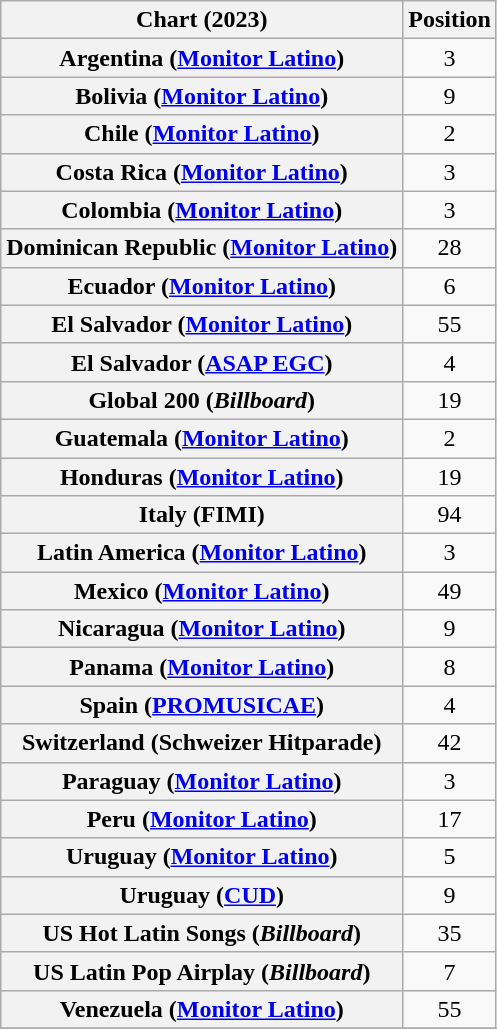<table class="wikitable sortable plainrowheaders" style="text-align:center">
<tr>
<th scope="col">Chart (2023)</th>
<th scope="col">Position</th>
</tr>
<tr>
<th scope="row">Argentina (<a href='#'>Monitor Latino</a>)</th>
<td>3</td>
</tr>
<tr>
<th scope="row">Bolivia (<a href='#'>Monitor Latino</a>)</th>
<td>9</td>
</tr>
<tr>
<th scope="row">Chile (<a href='#'>Monitor Latino</a>)</th>
<td>2</td>
</tr>
<tr>
<th scope="row">Costa Rica (<a href='#'>Monitor Latino</a>)</th>
<td>3</td>
</tr>
<tr>
<th scope="row">Colombia (<a href='#'>Monitor Latino</a>)</th>
<td>3</td>
</tr>
<tr>
<th scope="row">Dominican Republic (<a href='#'>Monitor Latino</a>)</th>
<td>28</td>
</tr>
<tr>
<th scope="row">Ecuador (<a href='#'>Monitor Latino</a>)</th>
<td>6</td>
</tr>
<tr>
<th scope="row">El Salvador (<a href='#'>Monitor Latino</a>)</th>
<td>55</td>
</tr>
<tr>
<th scope="row">El Salvador (<a href='#'>ASAP EGC</a>)</th>
<td>4</td>
</tr>
<tr>
<th scope="row">Global 200 (<em>Billboard</em>)</th>
<td>19</td>
</tr>
<tr>
<th scope="row">Guatemala (<a href='#'>Monitor Latino</a>)</th>
<td>2</td>
</tr>
<tr>
<th scope="row">Honduras (<a href='#'>Monitor Latino</a>)</th>
<td>19</td>
</tr>
<tr>
<th scope="row">Italy (FIMI)</th>
<td>94</td>
</tr>
<tr>
<th scope="row">Latin America (<a href='#'>Monitor Latino</a>)</th>
<td>3</td>
</tr>
<tr>
<th scope="row">Mexico (<a href='#'>Monitor Latino</a>)</th>
<td>49</td>
</tr>
<tr>
<th scope="row">Nicaragua (<a href='#'>Monitor Latino</a>)</th>
<td>9</td>
</tr>
<tr>
<th scope="row">Panama (<a href='#'>Monitor Latino</a>)</th>
<td>8</td>
</tr>
<tr>
<th scope="row">Spain (<a href='#'>PROMUSICAE</a>)</th>
<td>4</td>
</tr>
<tr>
<th scope="row">Switzerland (Schweizer Hitparade)</th>
<td>42</td>
</tr>
<tr>
<th scope="row">Paraguay (<a href='#'>Monitor Latino</a>)</th>
<td>3</td>
</tr>
<tr>
<th scope="row">Peru (<a href='#'>Monitor Latino</a>)</th>
<td>17</td>
</tr>
<tr>
<th scope="row">Uruguay (<a href='#'>Monitor Latino</a>)</th>
<td>5</td>
</tr>
<tr>
<th scope="row">Uruguay (<a href='#'>CUD</a>)</th>
<td>9</td>
</tr>
<tr>
<th scope="row">US Hot Latin Songs (<em>Billboard</em>)</th>
<td>35</td>
</tr>
<tr>
<th scope="row">US Latin Pop Airplay (<em>Billboard</em>)</th>
<td>7</td>
</tr>
<tr>
<th scope="row">Venezuela (<a href='#'>Monitor Latino</a>)</th>
<td>55</td>
</tr>
<tr>
</tr>
</table>
